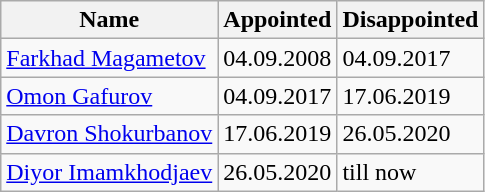<table class="wikitable sortable">
<tr>
<th>Name</th>
<th>Appointed</th>
<th>Disappointed</th>
</tr>
<tr>
<td><a href='#'>Farkhad Magametov</a></td>
<td>04.09.2008</td>
<td>04.09.2017</td>
</tr>
<tr>
<td><a href='#'>Omon Gafurov</a></td>
<td>04.09.2017</td>
<td>17.06.2019</td>
</tr>
<tr>
<td><a href='#'>Davron Shokurbanov</a></td>
<td>17.06.2019</td>
<td>26.05.2020</td>
</tr>
<tr>
<td><a href='#'>Diyor Imamkhodjaev</a></td>
<td>26.05.2020</td>
<td>till now</td>
</tr>
</table>
